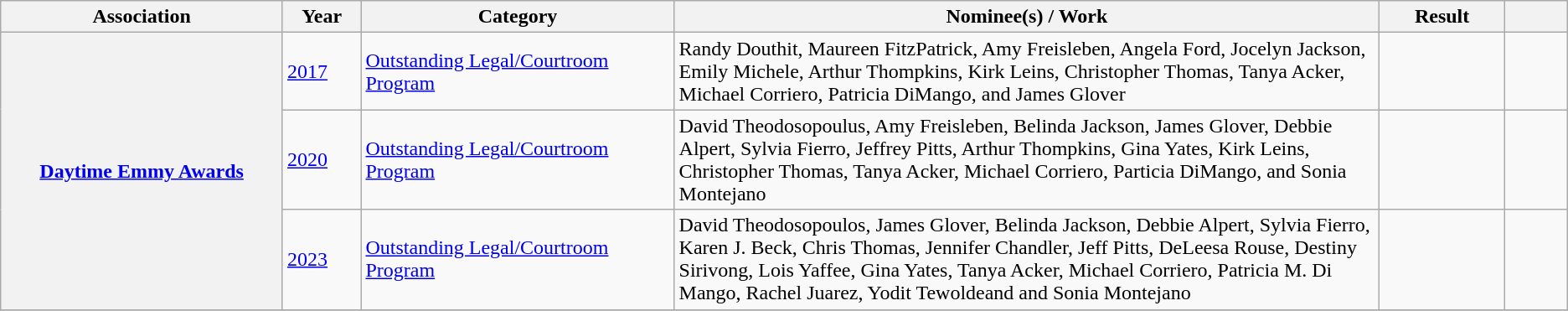<table class="wikitable sortable plainrowheaders">
<tr>
<th scope="col" style="width:18%;">Association</th>
<th scope="col" style="width:5%;">Year</th>
<th scope="col" style="width:20%;">Category</th>
<th scope="col" style="width:45%;">Nominee(s) / Work</th>
<th scope="col" class="unsortable" style="width:8%;">Result</th>
<th scope="col" class="unsortable" style="width:4%;"></th>
</tr>
<tr>
<th scope="row" rowspan="3"><a href='#'>Daytime Emmy Awards</a></th>
<td scope="row"><a href='#'>2017</a></td>
<td><a href='#'>Outstanding Legal/Courtroom Program</a></td>
<td>Randy Douthit, Maureen FitzPatrick, Amy Freisleben, Angela Ford, Jocelyn Jackson, Emily Michele, Arthur Thompkins, Kirk Leins, Christopher Thomas, Tanya Acker, Michael Corriero, Patricia DiMango, and James Glover</td>
<td></td>
<td style="text-align:center;"></td>
</tr>
<tr>
<td scope="row"><a href='#'>2020</a></td>
<td><a href='#'>Outstanding Legal/Courtroom Program</a></td>
<td>David Theodosopoulus, Amy Freisleben, Belinda Jackson, James Glover, Debbie Alpert, Sylvia Fierro, Jeffrey Pitts, Arthur Thompkins, Gina Yates, Kirk Leins, Christopher Thomas, Tanya Acker, Michael Corriero, Particia DiMango, and Sonia Montejano</td>
<td></td>
<td style="text-align:center;"></td>
</tr>
<tr>
<td><a href='#'>2023</a></td>
<td><a href='#'>Outstanding Legal/Courtroom Program</a></td>
<td>David Theodosopoulos, James Glover, Belinda Jackson, Debbie Alpert, Sylvia Fierro, Karen J. Beck, Chris Thomas, Jennifer Chandler, Jeff Pitts, DeLeesa Rouse, Destiny Sirivong, Lois Yaffee, Gina Yates, Tanya Acker, Michael Corriero, Patricia M. Di Mango, Rachel Juarez, Yodit Tewoldeand and Sonia Montejano</td>
<td></td>
<td style="text-align:center;"></td>
</tr>
<tr>
</tr>
</table>
